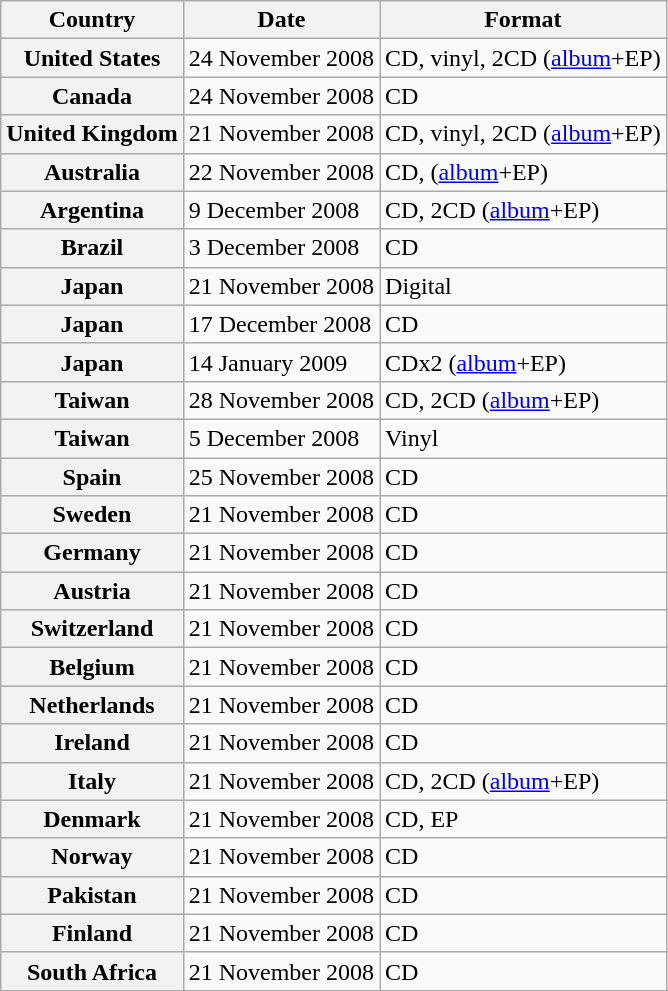<table class="wikitable sortable plainrowheaders">
<tr>
<th scope="col">Country</th>
<th scope="col">Date</th>
<th scope="col">Format</th>
</tr>
<tr>
<th scope="row">United States</th>
<td>24 November 2008</td>
<td>CD, vinyl, 2CD (<a href='#'>album</a>+EP)</td>
</tr>
<tr>
<th scope="row">Canada</th>
<td>24 November 2008</td>
<td>CD</td>
</tr>
<tr>
<th scope="row">United Kingdom</th>
<td>21 November 2008</td>
<td>CD, vinyl, 2CD (<a href='#'>album</a>+EP)</td>
</tr>
<tr>
<th scope="row">Australia</th>
<td>22 November 2008</td>
<td>CD, (<a href='#'>album</a>+EP)</td>
</tr>
<tr>
<th scope="row">Argentina</th>
<td>9 December 2008</td>
<td>CD, 2CD (<a href='#'>album</a>+EP)</td>
</tr>
<tr>
<th scope="row">Brazil</th>
<td>3 December 2008</td>
<td>CD</td>
</tr>
<tr>
<th scope="row">Japan</th>
<td>21 November 2008</td>
<td>Digital</td>
</tr>
<tr>
<th scope="row">Japan</th>
<td>17 December 2008</td>
<td>CD</td>
</tr>
<tr>
<th scope="row">Japan</th>
<td>14 January 2009</td>
<td>CDx2 (<a href='#'>album</a>+EP)</td>
</tr>
<tr>
<th scope="row">Taiwan</th>
<td>28 November 2008</td>
<td>CD, 2CD (<a href='#'>album</a>+EP)</td>
</tr>
<tr>
<th scope="row">Taiwan</th>
<td>5 December 2008</td>
<td>Vinyl</td>
</tr>
<tr>
<th scope="row">Spain</th>
<td>25 November 2008</td>
<td>CD</td>
</tr>
<tr>
<th scope="row">Sweden</th>
<td>21 November 2008</td>
<td>CD</td>
</tr>
<tr>
<th scope="row">Germany</th>
<td>21 November 2008</td>
<td>CD</td>
</tr>
<tr>
<th scope="row">Austria</th>
<td>21 November 2008</td>
<td>CD</td>
</tr>
<tr>
<th scope="row">Switzerland</th>
<td>21 November 2008</td>
<td>CD</td>
</tr>
<tr>
<th scope="row">Belgium</th>
<td>21 November 2008</td>
<td>CD</td>
</tr>
<tr>
<th scope="row">Netherlands</th>
<td>21 November 2008</td>
<td>CD</td>
</tr>
<tr>
<th scope="row">Ireland</th>
<td>21 November 2008</td>
<td>CD</td>
</tr>
<tr>
<th scope="row">Italy</th>
<td>21 November 2008</td>
<td>CD, 2CD (<a href='#'>album</a>+EP)</td>
</tr>
<tr>
<th scope="row">Denmark</th>
<td>21 November 2008</td>
<td>CD, EP</td>
</tr>
<tr>
<th scope="row">Norway</th>
<td>21 November 2008</td>
<td>CD</td>
</tr>
<tr>
<th scope="row">Pakistan</th>
<td>21 November 2008</td>
<td>CD</td>
</tr>
<tr>
<th scope="row">Finland</th>
<td>21 November 2008</td>
<td>CD</td>
</tr>
<tr>
<th scope="row">South Africa</th>
<td>21 November 2008</td>
<td>CD</td>
</tr>
</table>
